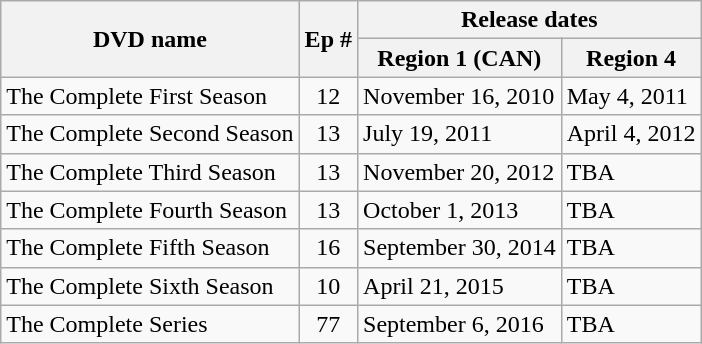<table class="wikitable">
<tr>
<th rowspan="2">DVD name</th>
<th rowspan="2">Ep #</th>
<th colspan="2">Release dates</th>
</tr>
<tr>
<th>Region 1 (CAN)</th>
<th>Region 4</th>
</tr>
<tr>
<td>The Complete First Season</td>
<td style="text-align:center;">12</td>
<td>November 16, 2010</td>
<td>May 4, 2011</td>
</tr>
<tr>
<td>The Complete Second Season</td>
<td style="text-align:center;">13</td>
<td>July 19, 2011</td>
<td>April 4, 2012</td>
</tr>
<tr>
<td>The Complete Third Season</td>
<td style="text-align:center;">13</td>
<td>November 20, 2012</td>
<td>TBA</td>
</tr>
<tr>
<td>The Complete Fourth Season</td>
<td style="text-align:center;">13</td>
<td>October 1, 2013</td>
<td>TBA</td>
</tr>
<tr>
<td>The Complete Fifth Season</td>
<td style="text-align:center;">16</td>
<td>September 30, 2014</td>
<td>TBA</td>
</tr>
<tr>
<td>The Complete Sixth Season</td>
<td style="text-align:center;">10</td>
<td>April 21, 2015</td>
<td>TBA</td>
</tr>
<tr>
<td>The Complete Series</td>
<td style="text-align:center;">77</td>
<td>September 6, 2016</td>
<td>TBA</td>
</tr>
</table>
